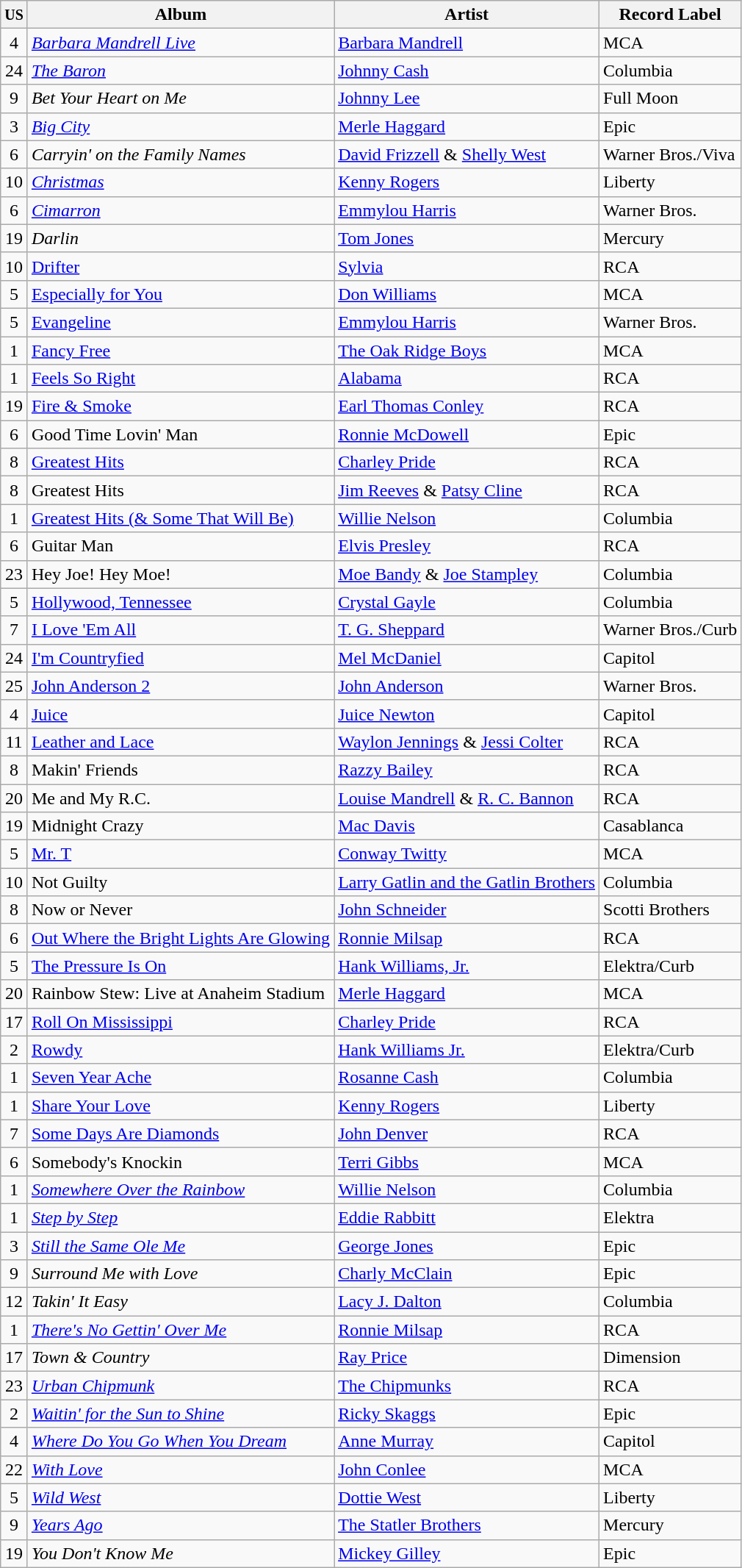<table class="wikitable sortable">
<tr>
<th><small>US</small></th>
<th>Album</th>
<th>Artist</th>
<th>Record Label</th>
</tr>
<tr>
<td align="center">4</td>
<td><em><a href='#'>Barbara Mandrell Live</a></em></td>
<td><a href='#'>Barbara Mandrell</a></td>
<td>MCA</td>
</tr>
<tr>
<td align="center">24</td>
<td><em><a href='#'>The Baron</a></em></td>
<td><a href='#'>Johnny Cash</a></td>
<td>Columbia</td>
</tr>
<tr>
<td align="center">9</td>
<td><em>Bet Your Heart on Me</em></td>
<td><a href='#'>Johnny Lee</a></td>
<td>Full Moon</td>
</tr>
<tr>
<td align="center">3</td>
<td><em><a href='#'>Big City</a></em></td>
<td><a href='#'>Merle Haggard</a></td>
<td>Epic</td>
</tr>
<tr>
<td align="center">6</td>
<td><em>Carryin' on the Family Names</em></td>
<td><a href='#'>David Frizzell</a> & <a href='#'>Shelly West</a></td>
<td>Warner Bros./Viva</td>
</tr>
<tr>
<td align="center">10</td>
<td><em><a href='#'>Christmas</a></em></td>
<td><a href='#'>Kenny Rogers</a></td>
<td>Liberty</td>
</tr>
<tr>
<td align="center">6</td>
<td><em><a href='#'>Cimarron</a></em></td>
<td><a href='#'>Emmylou Harris</a></td>
<td>Warner Bros.</td>
</tr>
<tr>
<td align="center">19</td>
<td><em>Darlin<strong></td>
<td><a href='#'>Tom Jones</a></td>
<td>Mercury</td>
</tr>
<tr>
<td align="center">10</td>
<td></em><a href='#'>Drifter</a><em></td>
<td><a href='#'>Sylvia</a></td>
<td>RCA</td>
</tr>
<tr>
<td align="center">5</td>
<td></em><a href='#'>Especially for You</a><em></td>
<td><a href='#'>Don Williams</a></td>
<td>MCA</td>
</tr>
<tr>
<td align="center">5</td>
<td></em><a href='#'>Evangeline</a><em></td>
<td><a href='#'>Emmylou Harris</a></td>
<td>Warner Bros.</td>
</tr>
<tr>
<td align="center">1</td>
<td></em><a href='#'>Fancy Free</a><em></td>
<td><a href='#'>The Oak Ridge Boys</a></td>
<td>MCA</td>
</tr>
<tr>
<td align="center">1</td>
<td></em><a href='#'>Feels So Right</a><em></td>
<td><a href='#'>Alabama</a></td>
<td>RCA</td>
</tr>
<tr>
<td align="center">19</td>
<td></em><a href='#'>Fire & Smoke</a><em></td>
<td><a href='#'>Earl Thomas Conley</a></td>
<td>RCA</td>
</tr>
<tr>
<td align="center">6</td>
<td></em>Good Time Lovin' Man<em></td>
<td><a href='#'>Ronnie McDowell</a></td>
<td>Epic</td>
</tr>
<tr>
<td align="center">8</td>
<td></em><a href='#'>Greatest Hits</a><em></td>
<td><a href='#'>Charley Pride</a></td>
<td>RCA</td>
</tr>
<tr>
<td align="center">8</td>
<td></em>Greatest Hits<em></td>
<td><a href='#'>Jim Reeves</a> & <a href='#'>Patsy Cline</a></td>
<td>RCA</td>
</tr>
<tr>
<td align="center">1</td>
<td></em><a href='#'>Greatest Hits (& Some That Will Be)</a><em></td>
<td><a href='#'>Willie Nelson</a></td>
<td>Columbia</td>
</tr>
<tr>
<td align="center">6</td>
<td></em>Guitar Man<em></td>
<td><a href='#'>Elvis Presley</a></td>
<td>RCA</td>
</tr>
<tr>
<td align="center">23</td>
<td></em>Hey Joe! Hey Moe!<em></td>
<td><a href='#'>Moe Bandy</a> & <a href='#'>Joe Stampley</a></td>
<td>Columbia</td>
</tr>
<tr>
<td align="center">5</td>
<td></em><a href='#'>Hollywood, Tennessee</a><em></td>
<td><a href='#'>Crystal Gayle</a></td>
<td>Columbia</td>
</tr>
<tr>
<td align="center">7</td>
<td></em><a href='#'>I Love 'Em All</a><em></td>
<td><a href='#'>T. G. Sheppard</a></td>
<td>Warner Bros./Curb</td>
</tr>
<tr>
<td align="center">24</td>
<td></em><a href='#'>I'm Countryfied</a><em></td>
<td><a href='#'>Mel McDaniel</a></td>
<td>Capitol</td>
</tr>
<tr>
<td align="center">25</td>
<td></em><a href='#'>John Anderson 2</a><em></td>
<td><a href='#'>John Anderson</a></td>
<td>Warner Bros.</td>
</tr>
<tr>
<td align="center">4</td>
<td></em><a href='#'>Juice</a><em></td>
<td><a href='#'>Juice Newton</a></td>
<td>Capitol</td>
</tr>
<tr>
<td align="center">11</td>
<td></em><a href='#'>Leather and Lace</a><em></td>
<td><a href='#'>Waylon Jennings</a> & <a href='#'>Jessi Colter</a></td>
<td>RCA</td>
</tr>
<tr>
<td align="center">8</td>
<td></em>Makin' Friends<em></td>
<td><a href='#'>Razzy Bailey</a></td>
<td>RCA</td>
</tr>
<tr>
<td align="center">20</td>
<td></em>Me and My R.C.<em></td>
<td><a href='#'>Louise Mandrell</a> & <a href='#'>R. C. Bannon</a></td>
<td>RCA</td>
</tr>
<tr>
<td align="center">19</td>
<td></em>Midnight Crazy<em></td>
<td><a href='#'>Mac Davis</a></td>
<td>Casablanca</td>
</tr>
<tr>
<td align="center">5</td>
<td></em><a href='#'>Mr. T</a><em></td>
<td><a href='#'>Conway Twitty</a></td>
<td>MCA</td>
</tr>
<tr>
<td align="center">10</td>
<td></em>Not Guilty<em></td>
<td><a href='#'>Larry Gatlin and the Gatlin Brothers</a></td>
<td>Columbia</td>
</tr>
<tr>
<td align="center">8</td>
<td></em>Now or Never<em></td>
<td><a href='#'>John Schneider</a></td>
<td>Scotti Brothers</td>
</tr>
<tr>
<td align="center">6</td>
<td></em><a href='#'>Out Where the Bright Lights Are Glowing</a><em></td>
<td><a href='#'>Ronnie Milsap</a></td>
<td>RCA</td>
</tr>
<tr>
<td align="center">5</td>
<td></em><a href='#'>The Pressure Is On</a><em></td>
<td><a href='#'>Hank Williams, Jr.</a></td>
<td>Elektra/Curb</td>
</tr>
<tr>
<td align="center">20</td>
<td></em>Rainbow Stew: Live at Anaheim Stadium<em></td>
<td><a href='#'>Merle Haggard</a></td>
<td>MCA</td>
</tr>
<tr>
<td align="center">17</td>
<td></em><a href='#'>Roll On Mississippi</a><em></td>
<td><a href='#'>Charley Pride</a></td>
<td>RCA</td>
</tr>
<tr>
<td align="center">2</td>
<td></em><a href='#'>Rowdy</a><em></td>
<td><a href='#'>Hank Williams Jr.</a></td>
<td>Elektra/Curb</td>
</tr>
<tr>
<td align="center">1</td>
<td></em><a href='#'>Seven Year Ache</a><em></td>
<td><a href='#'>Rosanne Cash</a></td>
<td>Columbia</td>
</tr>
<tr>
<td align="center">1</td>
<td></em><a href='#'>Share Your Love</a><em></td>
<td><a href='#'>Kenny Rogers</a></td>
<td>Liberty</td>
</tr>
<tr>
<td align="center">7</td>
<td></em><a href='#'>Some Days Are Diamonds</a><em></td>
<td><a href='#'>John Denver</a></td>
<td>RCA</td>
</tr>
<tr>
<td align="center">6</td>
<td></em>Somebody's Knockin</strong></td>
<td><a href='#'>Terri Gibbs</a></td>
<td>MCA</td>
</tr>
<tr>
<td align="center">1</td>
<td><em><a href='#'>Somewhere Over the Rainbow</a></em></td>
<td><a href='#'>Willie Nelson</a></td>
<td>Columbia</td>
</tr>
<tr>
<td align="center">1</td>
<td><em><a href='#'>Step by Step</a></em></td>
<td><a href='#'>Eddie Rabbitt</a></td>
<td>Elektra</td>
</tr>
<tr>
<td align="center">3</td>
<td><em><a href='#'>Still the Same Ole Me</a></em></td>
<td><a href='#'>George Jones</a></td>
<td>Epic</td>
</tr>
<tr>
<td align="center">9</td>
<td><em>Surround Me with Love</em></td>
<td><a href='#'>Charly McClain</a></td>
<td>Epic</td>
</tr>
<tr>
<td align="center">12</td>
<td><em>Takin' It Easy</em></td>
<td><a href='#'>Lacy J. Dalton</a></td>
<td>Columbia</td>
</tr>
<tr>
<td align="center">1</td>
<td><em><a href='#'>There's No Gettin' Over Me</a></em></td>
<td><a href='#'>Ronnie Milsap</a></td>
<td>RCA</td>
</tr>
<tr>
<td align="center">17</td>
<td><em>Town & Country</em></td>
<td><a href='#'>Ray Price</a></td>
<td>Dimension</td>
</tr>
<tr>
<td align="center">23</td>
<td><em><a href='#'>Urban Chipmunk</a></em></td>
<td><a href='#'>The Chipmunks</a></td>
<td>RCA</td>
</tr>
<tr>
<td align="center">2</td>
<td><em><a href='#'>Waitin' for the Sun to Shine</a></em></td>
<td><a href='#'>Ricky Skaggs</a></td>
<td>Epic</td>
</tr>
<tr>
<td align="center">4</td>
<td><em><a href='#'>Where Do You Go When You Dream</a></em></td>
<td><a href='#'>Anne Murray</a></td>
<td>Capitol</td>
</tr>
<tr>
<td align="center">22</td>
<td><em><a href='#'>With Love</a></em></td>
<td><a href='#'>John Conlee</a></td>
<td>MCA</td>
</tr>
<tr>
<td align="center">5</td>
<td><em><a href='#'>Wild West</a></em></td>
<td><a href='#'>Dottie West</a></td>
<td>Liberty</td>
</tr>
<tr>
<td align="center">9</td>
<td><em><a href='#'>Years Ago</a></em></td>
<td><a href='#'>The Statler Brothers</a></td>
<td>Mercury</td>
</tr>
<tr>
<td align="center">19</td>
<td><em>You Don't Know Me</em></td>
<td><a href='#'>Mickey Gilley</a></td>
<td>Epic</td>
</tr>
</table>
